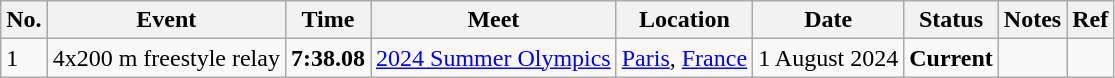<table class="wikitable sortable">
<tr>
<th>No.</th>
<th>Event</th>
<th>Time</th>
<th>Meet</th>
<th>Location</th>
<th>Date</th>
<th>Status</th>
<th>Notes</th>
<th>Ref</th>
</tr>
<tr>
<td>1</td>
<td>4x200 m freestyle relay</td>
<td align="center"><strong>7:38.08</strong></td>
<td><a href='#'>2024 Summer Olympics</a></td>
<td><a href='#'>Paris</a>, <a href='#'>France</a></td>
<td align="center">1 August 2024</td>
<td align="center"><strong>Current</strong></td>
<td></td>
<td align="center"></td>
</tr>
</table>
